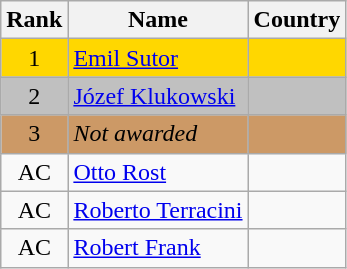<table class="wikitable sortable" style="text-align:center">
<tr>
<th>Rank</th>
<th>Name</th>
<th>Country</th>
</tr>
<tr bgcolor=gold>
<td>1</td>
<td align="left"><a href='#'>Emil Sutor</a></td>
<td align="left"></td>
</tr>
<tr bgcolor=silver>
<td>2</td>
<td align="left"><a href='#'>Józef Klukowski</a></td>
<td align="left"></td>
</tr>
<tr bgcolor=#CC9966>
<td>3</td>
<td align="left"><em>Not awarded</em></td>
<td align="left"></td>
</tr>
<tr>
<td>AC</td>
<td align="left"><a href='#'>Otto Rost</a></td>
<td align="left"></td>
</tr>
<tr>
<td>AC</td>
<td align="left"><a href='#'>Roberto Terracini</a></td>
<td align="left"></td>
</tr>
<tr>
<td>AC</td>
<td align="left"><a href='#'>Robert Frank</a></td>
<td align="left"></td>
</tr>
</table>
